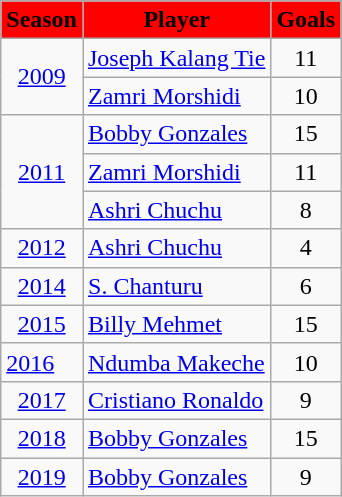<table class="wikitable">
<tr>
<th style="background:red; color:black; text-align:center;">Season</th>
<th style="background:red; color:black; text-align:center;">Player</th>
<th style="background:red; color:black; text-align:center;">Goals</th>
</tr>
<tr>
<td rowspan="2" style="text-align:center;"><a href='#'>2009</a></td>
<td> <a href='#'>Joseph Kalang Tie</a></td>
<td align=center>11</td>
</tr>
<tr>
<td> <a href='#'>Zamri Morshidi</a></td>
<td align=center>10</td>
</tr>
<tr>
<td rowspan="3" style="text-align:center;"><a href='#'>2011</a></td>
<td> <a href='#'>Bobby Gonzales</a></td>
<td align=center>15</td>
</tr>
<tr>
<td> <a href='#'>Zamri Morshidi</a></td>
<td align=center>11</td>
</tr>
<tr>
<td> <a href='#'>Ashri Chuchu</a></td>
<td align=center>8</td>
</tr>
<tr>
<td rowspan="1" style="text-align:center;"><a href='#'>2012</a></td>
<td> <a href='#'>Ashri Chuchu</a></td>
<td align=center>4</td>
</tr>
<tr>
<td rowspan="1" style="text-align:center;"><a href='#'>2014</a></td>
<td> <a href='#'>S. Chanturu</a></td>
<td align=center>6</td>
</tr>
<tr>
<td rowspan="1" style="text-align:center;"><a href='#'>2015</a></td>
<td> <a href='#'>Billy Mehmet</a></td>
<td align=center>15</td>
</tr>
<tr>
<td align:center><a href='#'>2016</a></td>
<td> <a href='#'>Ndumba Makeche</a></td>
<td align=center>10</td>
</tr>
<tr>
<td align=center><a href='#'>2017</a></td>
<td> <a href='#'>Cristiano Ronaldo</a></td>
<td align=center>9</td>
</tr>
<tr>
<td align=center><a href='#'>2018</a></td>
<td> <a href='#'>Bobby Gonzales</a></td>
<td align=center>15</td>
</tr>
<tr>
<td align=center><a href='#'>2019</a></td>
<td> <a href='#'>Bobby Gonzales</a></td>
<td align=center>9</td>
</tr>
</table>
